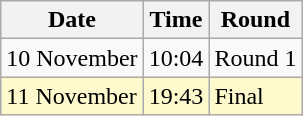<table class="wikitable">
<tr>
<th>Date</th>
<th>Time</th>
<th>Round</th>
</tr>
<tr>
<td>10 November</td>
<td>10:04</td>
<td>Round 1</td>
</tr>
<tr style=background:lemonchiffon>
<td>11 November</td>
<td>19:43</td>
<td>Final</td>
</tr>
</table>
